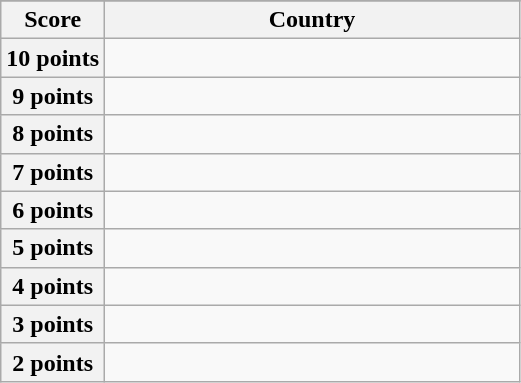<table class="wikitable">
<tr>
</tr>
<tr>
<th scope="col" width="20%">Score</th>
<th scope="col">Country</th>
</tr>
<tr>
<th scope="row">10 points</th>
<td></td>
</tr>
<tr>
<th scope="row">9 points</th>
<td></td>
</tr>
<tr>
<th scope="row">8 points</th>
<td></td>
</tr>
<tr>
<th scope="row">7 points</th>
<td></td>
</tr>
<tr>
<th scope="row">6 points</th>
<td></td>
</tr>
<tr>
<th scope="row">5 points</th>
<td></td>
</tr>
<tr>
<th scope="row">4 points</th>
<td></td>
</tr>
<tr>
<th scope="row">3 points</th>
<td></td>
</tr>
<tr>
<th scope="row">2 points</th>
<td></td>
</tr>
</table>
